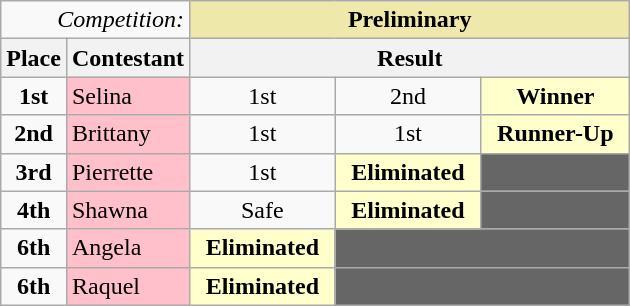<table class="wikitable">
<tr>
<td width=30% colspan="2" align="right"><em>Competition:</em></td>
<td colspan="11" bgcolor="palegoldenrod" align="Center"><strong>Preliminary</strong></td>
</tr>
<tr>
<th>Place</th>
<th>Contestant</th>
<th colspan="14" align="center">Result</th>
</tr>
<tr>
<td align="center"><strong>1st</strong></td>
<td bgcolor="pink">Selina</td>
<td align="center">1st</td>
<td align="center">2nd</td>
<td bgcolor="FFFFCC" align="center"><strong>Winner</strong></td>
</tr>
<tr>
<td align="center"><strong>2nd</strong></td>
<td bgcolor="pink">Brittany</td>
<td align="center">1st</td>
<td align="center">1st</td>
<td bgcolor="FFFFCC" align="center"><strong>Runner-Up</strong></td>
</tr>
<tr>
<td align="center"><strong>3rd</strong></td>
<td bgcolor="pink">Pierrette</td>
<td align="center">1st</td>
<td bgcolor="FFFFCC" align="center"><strong>Eliminated</strong></td>
<td colspan="1" bgcolor="666666"></td>
</tr>
<tr>
<td align="center"><strong>4th</strong></td>
<td bgcolor="pink">Shawna</td>
<td align="center">Safe</td>
<td bgcolor="FFFFCC" align="center"><strong>Eliminated</strong></td>
<td colspan="1" bgcolor="666666"></td>
</tr>
<tr>
<td align="center"><strong>6th</strong></td>
<td bgcolor="pink">Angela</td>
<td bgcolor="FFFFCC" align="center"><strong>Eliminated</strong></td>
<td colspan="2" bgcolor="666666"></td>
</tr>
<tr>
<td align="center"><strong>6th</strong></td>
<td bgcolor="pink">Raquel</td>
<td bgcolor="FFFFCC" align="center"><strong>Eliminated</strong></td>
<td colspan="2" bgcolor="666666"></td>
</tr>
</table>
